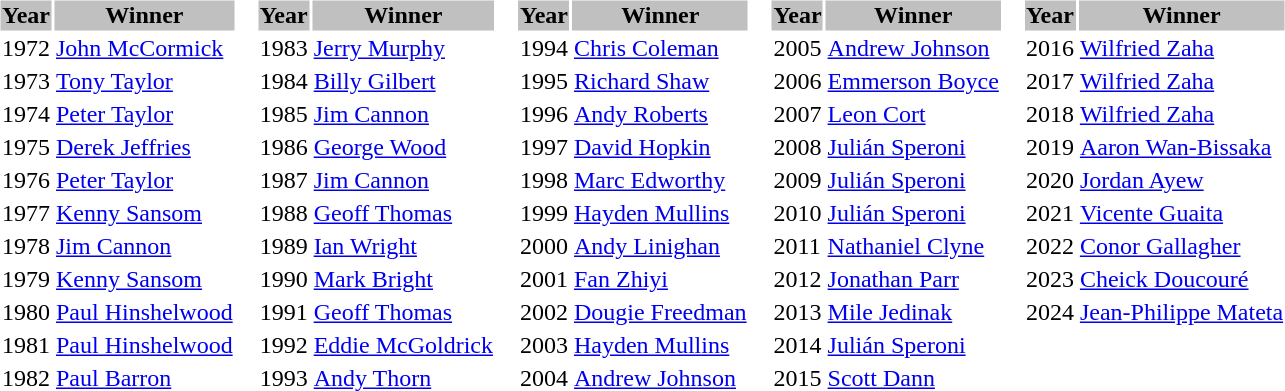<table>
<tr>
<td style="vertical-align:"top"><br><table class="toccolours">
<tr>
<th style="background:silver;">Year</th>
<th style="background:silver;">Winner</th>
</tr>
<tr>
<td>1972</td>
<td> <a href='#'>John McCormick</a></td>
</tr>
<tr>
<td>1973</td>
<td> <a href='#'>Tony Taylor</a></td>
</tr>
<tr>
<td>1974</td>
<td> <a href='#'>Peter Taylor</a></td>
</tr>
<tr>
<td>1975</td>
<td> <a href='#'>Derek Jeffries</a></td>
</tr>
<tr>
<td>1976</td>
<td> <a href='#'>Peter Taylor</a></td>
</tr>
<tr>
<td>1977</td>
<td> <a href='#'>Kenny Sansom</a></td>
</tr>
<tr>
<td>1978</td>
<td> <a href='#'>Jim Cannon</a></td>
</tr>
<tr>
<td>1979</td>
<td> <a href='#'>Kenny Sansom</a></td>
</tr>
<tr>
<td>1980</td>
<td> <a href='#'>Paul Hinshelwood</a></td>
</tr>
<tr>
<td>1981</td>
<td> <a href='#'>Paul Hinshelwood</a></td>
</tr>
<tr>
<td>1982</td>
<td> <a href='#'>Paul Barron</a></td>
</tr>
</table>
</td>
<td width="1"> </td>
<td style="vertical-align:top"><br><table class="toccolours">
<tr>
<th style="background:silver;">Year</th>
<th style="background:silver;">Winner</th>
</tr>
<tr>
<td>1983</td>
<td> <a href='#'>Jerry Murphy</a></td>
</tr>
<tr>
<td>1984</td>
<td> <a href='#'>Billy Gilbert</a></td>
</tr>
<tr>
<td>1985</td>
<td> <a href='#'>Jim Cannon</a></td>
</tr>
<tr>
<td>1986</td>
<td> <a href='#'>George Wood</a></td>
</tr>
<tr>
<td>1987</td>
<td> <a href='#'>Jim Cannon</a></td>
</tr>
<tr>
<td>1988</td>
<td> <a href='#'>Geoff Thomas</a></td>
</tr>
<tr>
<td>1989</td>
<td> <a href='#'>Ian Wright</a></td>
</tr>
<tr>
<td>1990</td>
<td> <a href='#'>Mark Bright</a></td>
</tr>
<tr>
<td>1991</td>
<td> <a href='#'>Geoff Thomas</a></td>
</tr>
<tr>
<td>1992</td>
<td> <a href='#'>Eddie McGoldrick</a></td>
</tr>
<tr>
<td>1993</td>
<td> <a href='#'>Andy Thorn</a></td>
</tr>
</table>
</td>
<td width="1"> </td>
<td style="vertical-align:top"><br><table class="toccolours">
<tr>
<th style="background:silver;">Year</th>
<th style="background:silver;">Winner</th>
</tr>
<tr>
<td>1994</td>
<td> <a href='#'>Chris Coleman</a></td>
</tr>
<tr>
<td>1995</td>
<td> <a href='#'>Richard Shaw</a></td>
</tr>
<tr>
<td>1996</td>
<td> <a href='#'>Andy Roberts</a></td>
</tr>
<tr>
<td>1997</td>
<td> <a href='#'>David Hopkin</a></td>
</tr>
<tr>
<td>1998</td>
<td> <a href='#'>Marc Edworthy</a></td>
</tr>
<tr>
<td>1999</td>
<td> <a href='#'>Hayden Mullins</a></td>
</tr>
<tr>
<td>2000</td>
<td> <a href='#'>Andy Linighan</a></td>
</tr>
<tr>
<td>2001</td>
<td> <a href='#'>Fan Zhiyi</a></td>
</tr>
<tr>
<td>2002</td>
<td> <a href='#'>Dougie Freedman</a></td>
</tr>
<tr>
<td>2003</td>
<td> <a href='#'>Hayden Mullins</a></td>
</tr>
<tr>
<td>2004</td>
<td> <a href='#'>Andrew Johnson</a></td>
</tr>
</table>
</td>
<td width="1"> </td>
<td style="vertical-align:top"><br><table class="toccolours">
<tr>
<th style="background:silver;">Year</th>
<th style="background:silver;">Winner</th>
</tr>
<tr>
<td>2005</td>
<td> <a href='#'>Andrew Johnson</a></td>
</tr>
<tr>
<td>2006</td>
<td> <a href='#'>Emmerson Boyce</a></td>
</tr>
<tr>
<td>2007</td>
<td> <a href='#'>Leon Cort</a></td>
</tr>
<tr>
<td>2008</td>
<td> <a href='#'>Julián Speroni</a></td>
</tr>
<tr>
<td>2009</td>
<td> <a href='#'>Julián Speroni</a></td>
</tr>
<tr>
<td>2010</td>
<td> <a href='#'>Julián Speroni</a></td>
</tr>
<tr>
<td>2011</td>
<td> <a href='#'>Nathaniel Clyne</a></td>
</tr>
<tr>
<td>2012</td>
<td> <a href='#'>Jonathan Parr</a></td>
</tr>
<tr>
<td>2013</td>
<td> <a href='#'>Mile Jedinak</a></td>
</tr>
<tr>
<td>2014</td>
<td> <a href='#'>Julián Speroni</a></td>
</tr>
<tr>
<td>2015</td>
<td> <a href='#'>Scott Dann</a></td>
</tr>
</table>
</td>
<td width="1"> </td>
<td style="vertical-align:top"><br><table class="toccolours">
<tr>
<th style="background:silver;">Year</th>
<th style="background:silver;">Winner</th>
</tr>
<tr>
<td>2016</td>
<td> <a href='#'>Wilfried Zaha</a></td>
</tr>
<tr>
<td>2017</td>
<td> <a href='#'>Wilfried Zaha</a></td>
</tr>
<tr>
<td>2018</td>
<td> <a href='#'>Wilfried Zaha</a></td>
</tr>
<tr>
<td>2019</td>
<td> <a href='#'>Aaron Wan-Bissaka</a></td>
</tr>
<tr>
<td>2020</td>
<td> <a href='#'>Jordan Ayew</a></td>
</tr>
<tr>
<td>2021</td>
<td> <a href='#'>Vicente Guaita</a></td>
</tr>
<tr>
<td>2022</td>
<td> <a href='#'>Conor Gallagher</a></td>
</tr>
<tr>
<td>2023</td>
<td> <a href='#'>Cheick Doucouré</a></td>
</tr>
<tr>
<td>2024</td>
<td> <a href='#'>Jean-Philippe Mateta</a></td>
</tr>
</table>
</td>
</tr>
</table>
